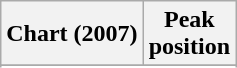<table class="wikitable sortable plainrowheaders" style="text-align:center">
<tr>
<th>Chart (2007)</th>
<th>Peak<br>position</th>
</tr>
<tr>
</tr>
<tr>
</tr>
</table>
